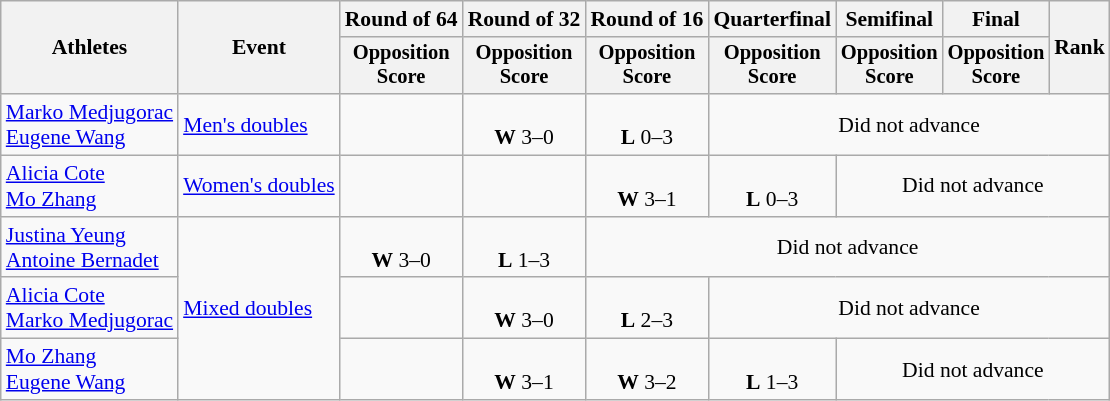<table class="wikitable" style="font-size:90%">
<tr>
<th rowspan=2>Athletes</th>
<th rowspan=2>Event</th>
<th>Round of 64</th>
<th>Round of 32</th>
<th>Round of 16</th>
<th>Quarterfinal</th>
<th>Semifinal</th>
<th>Final</th>
<th rowspan=2>Rank</th>
</tr>
<tr style="font-size:95%">
<th>Opposition<br>Score</th>
<th>Opposition<br>Score</th>
<th>Opposition<br>Score</th>
<th>Opposition<br>Score</th>
<th>Opposition<br>Score</th>
<th>Opposition<br>Score</th>
</tr>
<tr align=center>
<td align=left><a href='#'>Marko Medjugorac</a><br><a href='#'>Eugene Wang</a></td>
<td align=left><a href='#'>Men's doubles</a></td>
<td></td>
<td><br><strong>W</strong> 3–0</td>
<td><br><strong>L</strong> 0–3</td>
<td colspan=4>Did not advance</td>
</tr>
<tr align=center>
<td align=left><a href='#'>Alicia Cote</a><br><a href='#'>Mo Zhang</a></td>
<td align=left><a href='#'>Women's doubles</a></td>
<td></td>
<td></td>
<td><br><strong>W</strong> 3–1</td>
<td><br><strong>L</strong> 0–3</td>
<td colspan=3>Did not advance</td>
</tr>
<tr align=center>
<td align=left><a href='#'>Justina Yeung</a><br><a href='#'>Antoine Bernadet</a></td>
<td align=left rowspan=3><a href='#'>Mixed doubles</a></td>
<td><br><strong>W</strong> 3–0</td>
<td><br><strong>L</strong> 1–3</td>
<td colspan=5>Did not advance</td>
</tr>
<tr align=center>
<td align=left><a href='#'>Alicia Cote</a><br><a href='#'>Marko Medjugorac</a></td>
<td></td>
<td><br><strong>W</strong> 3–0</td>
<td><br><strong>L</strong> 2–3</td>
<td colspan=4>Did not advance</td>
</tr>
<tr align=center>
<td align=left><a href='#'>Mo Zhang</a><br><a href='#'>Eugene Wang</a></td>
<td></td>
<td><br><strong>W</strong> 3–1</td>
<td><br><strong>W</strong> 3–2</td>
<td><br><strong>L</strong> 1–3</td>
<td colspan=3>Did not advance</td>
</tr>
</table>
